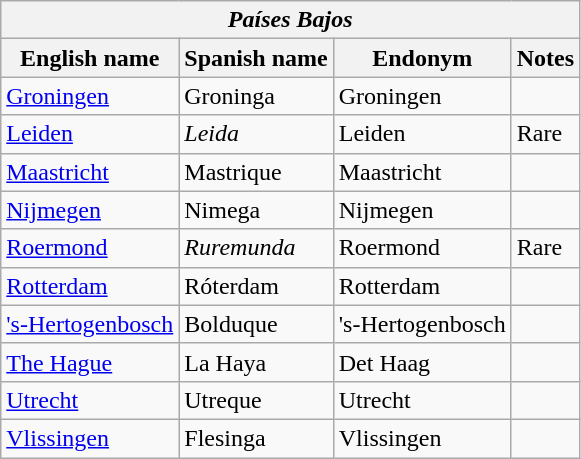<table class="wikitable sortable">
<tr>
<th colspan="4"> <em>Países Bajos</em></th>
</tr>
<tr>
<th>English name</th>
<th>Spanish name</th>
<th>Endonym</th>
<th>Notes</th>
</tr>
<tr>
<td><a href='#'>Groningen</a></td>
<td>Groninga</td>
<td>Groningen</td>
<td></td>
</tr>
<tr>
<td><a href='#'>Leiden</a></td>
<td><em>Leida</em></td>
<td>Leiden</td>
<td>Rare</td>
</tr>
<tr>
<td><a href='#'>Maastricht</a></td>
<td>Mastrique</td>
<td>Maastricht</td>
<td></td>
</tr>
<tr>
<td><a href='#'>Nijmegen</a></td>
<td>Nimega</td>
<td>Nijmegen</td>
<td></td>
</tr>
<tr>
<td><a href='#'>Roermond</a></td>
<td><em>Ruremunda</em></td>
<td>Roermond</td>
<td>Rare</td>
</tr>
<tr>
<td><a href='#'>Rotterdam</a></td>
<td>Róterdam</td>
<td>Rotterdam</td>
<td></td>
</tr>
<tr>
<td><a href='#'>'s-Hertogenbosch</a></td>
<td>Bolduque</td>
<td>'s-Hertogenbosch</td>
<td></td>
</tr>
<tr>
<td><a href='#'>The Hague</a></td>
<td>La Haya</td>
<td>Det Haag</td>
<td></td>
</tr>
<tr>
<td><a href='#'>Utrecht</a></td>
<td>Utreque</td>
<td>Utrecht</td>
<td></td>
</tr>
<tr>
<td><a href='#'>Vlissingen</a></td>
<td>Flesinga</td>
<td>Vlissingen</td>
<td></td>
</tr>
</table>
